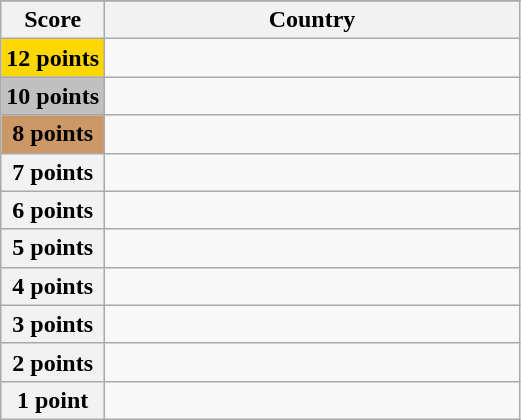<table class="wikitable">
<tr>
</tr>
<tr>
<th scope="col" width="20%">Score</th>
<th scope="col">Country</th>
</tr>
<tr>
<th scope="row" style="background:gold">12 points</th>
<td></td>
</tr>
<tr>
<th scope="row" style="background:silver">10 points</th>
<td></td>
</tr>
<tr>
<th scope="row" style="background:#CC9966">8 points</th>
<td></td>
</tr>
<tr>
<th scope="row">7 points</th>
<td></td>
</tr>
<tr>
<th scope="row">6 points</th>
<td></td>
</tr>
<tr>
<th scope="row">5 points</th>
<td></td>
</tr>
<tr>
<th scope="row">4 points</th>
<td></td>
</tr>
<tr>
<th scope="row">3 points</th>
<td></td>
</tr>
<tr>
<th scope="row">2 points</th>
<td></td>
</tr>
<tr>
<th scope="row">1 point</th>
<td></td>
</tr>
</table>
